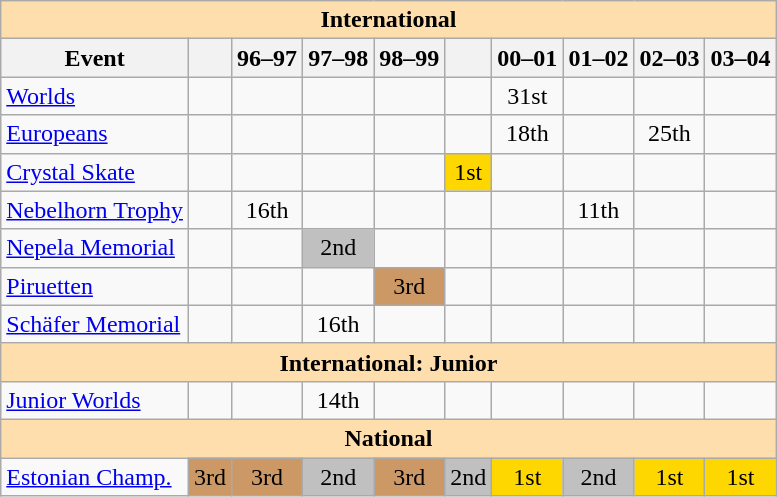<table class="wikitable" style="text-align:center">
<tr>
<th style="background-color: #ffdead; " colspan=10 align=center>International</th>
</tr>
<tr>
<th>Event</th>
<th></th>
<th>96–97</th>
<th>97–98</th>
<th>98–99</th>
<th></th>
<th>00–01</th>
<th>01–02</th>
<th>02–03</th>
<th>03–04</th>
</tr>
<tr>
<td align=left><a href='#'>Worlds</a></td>
<td></td>
<td></td>
<td></td>
<td></td>
<td></td>
<td>31st</td>
<td></td>
<td></td>
<td></td>
</tr>
<tr>
<td align=left><a href='#'>Europeans</a></td>
<td></td>
<td></td>
<td></td>
<td></td>
<td></td>
<td>18th</td>
<td></td>
<td>25th</td>
<td></td>
</tr>
<tr>
<td align=left><a href='#'>Crystal Skate</a></td>
<td></td>
<td></td>
<td></td>
<td></td>
<td bgcolor=gold>1st</td>
<td></td>
<td></td>
<td></td>
<td></td>
</tr>
<tr>
<td align=left><a href='#'>Nebelhorn Trophy</a></td>
<td></td>
<td>16th</td>
<td></td>
<td></td>
<td></td>
<td></td>
<td>11th</td>
<td></td>
<td></td>
</tr>
<tr>
<td align=left><a href='#'>Nepela Memorial</a></td>
<td></td>
<td></td>
<td bgcolor=silver>2nd</td>
<td></td>
<td></td>
<td></td>
<td></td>
<td></td>
<td></td>
</tr>
<tr>
<td align=left><a href='#'>Piruetten</a></td>
<td></td>
<td></td>
<td></td>
<td bgcolor=cc9966>3rd</td>
<td></td>
<td></td>
<td></td>
<td></td>
<td></td>
</tr>
<tr>
<td align=left><a href='#'>Schäfer Memorial</a></td>
<td></td>
<td></td>
<td>16th</td>
<td></td>
<td></td>
<td></td>
<td></td>
<td></td>
<td></td>
</tr>
<tr>
<th style="background-color: #ffdead; " colspan=10 align=center>International: Junior</th>
</tr>
<tr>
<td align=left><a href='#'>Junior Worlds</a></td>
<td></td>
<td></td>
<td>14th</td>
<td></td>
<td></td>
<td></td>
<td></td>
<td></td>
<td></td>
</tr>
<tr>
<th style="background-color: #ffdead; " colspan=10 align=center>National</th>
</tr>
<tr>
<td align=left><a href='#'>Estonian Champ.</a></td>
<td bgcolor=cc9966>3rd</td>
<td bgcolor=cc9966>3rd</td>
<td bgcolor=silver>2nd</td>
<td bgcolor=cc9966>3rd</td>
<td bgcolor=silver>2nd</td>
<td bgcolor=gold>1st</td>
<td bgcolor=silver>2nd</td>
<td bgcolor=gold>1st</td>
<td bgcolor=gold>1st</td>
</tr>
</table>
